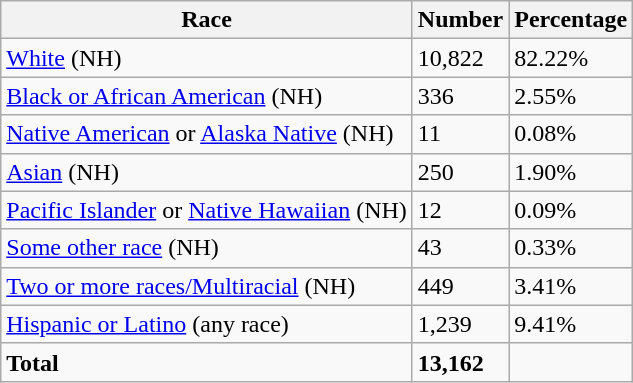<table class="wikitable">
<tr>
<th>Race</th>
<th>Number</th>
<th>Percentage</th>
</tr>
<tr>
<td><a href='#'>White</a> (NH)</td>
<td>10,822</td>
<td>82.22%</td>
</tr>
<tr>
<td><a href='#'>Black or African American</a> (NH)</td>
<td>336</td>
<td>2.55%</td>
</tr>
<tr>
<td><a href='#'>Native American</a> or <a href='#'>Alaska Native</a> (NH)</td>
<td>11</td>
<td>0.08%</td>
</tr>
<tr>
<td><a href='#'>Asian</a> (NH)</td>
<td>250</td>
<td>1.90%</td>
</tr>
<tr>
<td><a href='#'>Pacific Islander</a> or <a href='#'>Native Hawaiian</a> (NH)</td>
<td>12</td>
<td>0.09%</td>
</tr>
<tr>
<td><a href='#'>Some other race</a> (NH)</td>
<td>43</td>
<td>0.33%</td>
</tr>
<tr>
<td><a href='#'>Two or more races/Multiracial</a> (NH)</td>
<td>449</td>
<td>3.41%</td>
</tr>
<tr>
<td><a href='#'>Hispanic or Latino</a> (any race)</td>
<td>1,239</td>
<td>9.41%</td>
</tr>
<tr>
<td><strong>Total</strong></td>
<td><strong>13,162</strong></td>
<td></td>
</tr>
</table>
